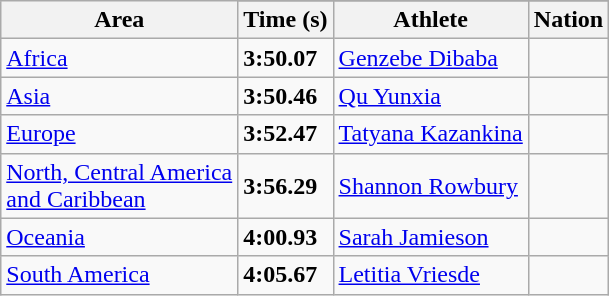<table class="wikitable">
<tr>
<th rowspan=2>Area</th>
</tr>
<tr>
<th>Time (s)</th>
<th>Athlete</th>
<th>Nation</th>
</tr>
<tr>
<td><a href='#'>Africa</a> </td>
<td><strong>3:50.07</strong> </td>
<td><a href='#'>Genzebe Dibaba</a></td>
<td></td>
</tr>
<tr>
<td><a href='#'>Asia</a> </td>
<td><strong>3:50.46</strong></td>
<td><a href='#'>Qu Yunxia</a></td>
<td></td>
</tr>
<tr>
<td><a href='#'>Europe</a> </td>
<td><strong>3:52.47</strong></td>
<td><a href='#'>Tatyana Kazankina</a></td>
<td></td>
</tr>
<tr>
<td><a href='#'>North, Central America<br> and Caribbean</a> </td>
<td><strong>3:56.29</strong></td>
<td><a href='#'>Shannon Rowbury</a></td>
<td></td>
</tr>
<tr>
<td><a href='#'>Oceania</a> </td>
<td><strong>4:00.93</strong></td>
<td><a href='#'>Sarah Jamieson</a></td>
<td></td>
</tr>
<tr>
<td><a href='#'>South America</a> </td>
<td><strong>4:05.67</strong></td>
<td><a href='#'>Letitia Vriesde</a></td>
<td></td>
</tr>
</table>
